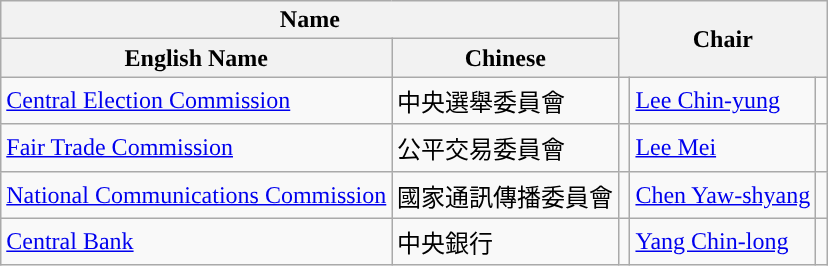<table class="wikitable sortable">
<tr>
<th colspan="2">Name</th>
<th colspan="3" rowspan="2">Chair</th>
</tr>
<tr>
<th>English Name</th>
<th>Chinese</th>
</tr>
<tr>
<td><a href='#'>Central Election Commission</a></td>
<td>中央選舉委員會</td>
<td style="background:"></td>
<td><a href='#'>Lee Chin-yung</a></td>
<td></td>
</tr>
<tr>
<td><a href='#'>Fair Trade Commission</a></td>
<td>公平交易委員會</td>
<td style="background:"></td>
<td><a href='#'>Lee Mei</a></td>
<td></td>
</tr>
<tr>
<td><a href='#'>National Communications Commission</a></td>
<td>國家通訊傳播委員會</td>
<td style="background:"></td>
<td><a href='#'>Chen Yaw-shyang</a></td>
<td></td>
</tr>
<tr>
<td><a href='#'>Central Bank</a></td>
<td>中央銀行</td>
<td style="background:"></td>
<td><a href='#'>Yang Chin-long</a></td>
<td></td>
</tr>
</table>
